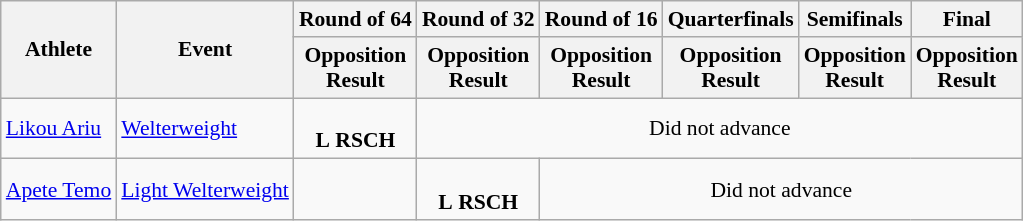<table class="wikitable" style="font-size:90%">
<tr>
<th rowspan="2">Athlete</th>
<th rowspan="2">Event</th>
<th>Round of 64</th>
<th>Round of 32</th>
<th>Round of 16</th>
<th>Quarterfinals</th>
<th>Semifinals</th>
<th>Final</th>
</tr>
<tr>
<th>Opposition<br>Result</th>
<th>Opposition<br>Result</th>
<th>Opposition<br>Result</th>
<th>Opposition<br>Result</th>
<th>Opposition<br>Result</th>
<th>Opposition<br>Result</th>
</tr>
<tr>
<td><a href='#'>Likou Ariu</a></td>
<td><a href='#'>Welterweight</a></td>
<td align=center><br><strong>L</strong> <strong>RSCH</strong></td>
<td align=center colspan="8">Did not advance</td>
</tr>
<tr>
<td><a href='#'>Apete Temo</a></td>
<td><a href='#'>Light Welterweight</a></td>
<td></td>
<td align=center><br><strong>L</strong> <strong>RSCH</strong></td>
<td align=center colspan="6">Did not advance</td>
</tr>
</table>
